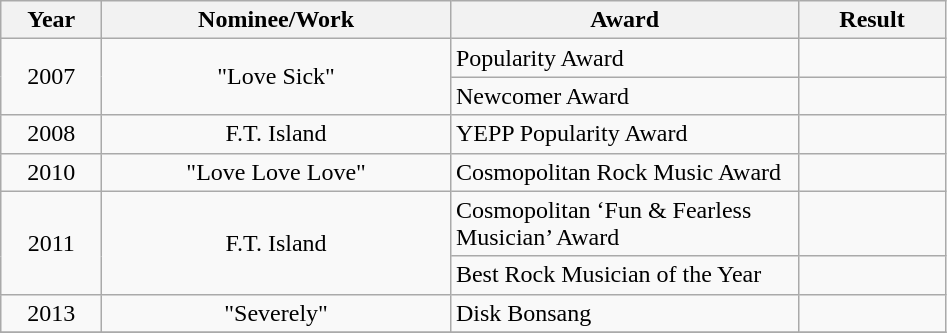<table class="wikitable">
<tr>
<th width="60">Year</th>
<th width="225">Nominee/Work</th>
<th width="225">Award</th>
<th width="90">Result</th>
</tr>
<tr>
<td align="center" rowspan="2">2007</td>
<td align="center" rowspan="2">"Love Sick"</td>
<td>Popularity Award</td>
<td></td>
</tr>
<tr>
<td>Newcomer Award</td>
<td></td>
</tr>
<tr>
<td align="center">2008</td>
<td align="center">F.T. Island</td>
<td>YEPP Popularity Award</td>
<td></td>
</tr>
<tr>
<td align="center">2010</td>
<td align="center">"Love Love Love"</td>
<td>Cosmopolitan Rock Music Award</td>
<td></td>
</tr>
<tr>
<td align="center" rowspan="2">2011</td>
<td align="center" rowspan="2">F.T. Island</td>
<td>Cosmopolitan ‘Fun & Fearless Musician’ Award</td>
<td></td>
</tr>
<tr>
<td>Best Rock Musician of the Year</td>
<td></td>
</tr>
<tr>
<td align="center">2013</td>
<td align="center">"Severely"</td>
<td>Disk Bonsang</td>
<td></td>
</tr>
<tr>
</tr>
</table>
